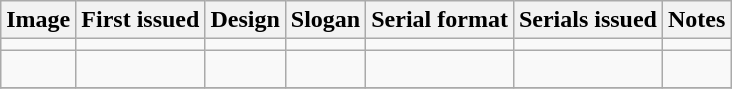<table class="wikitable">
<tr>
<th>Image</th>
<th>First issued</th>
<th>Design</th>
<th>Slogan</th>
<th>Serial format</th>
<th>Serials issued</th>
<th>Notes</th>
</tr>
<tr>
<td></td>
<td></td>
<td></td>
<td></td>
<td></td>
<td></td>
<td></td>
</tr>
<tr>
<td><br></td>
<td></td>
<td></td>
<td></td>
<td></td>
<td></td>
<td></td>
</tr>
<tr>
</tr>
</table>
